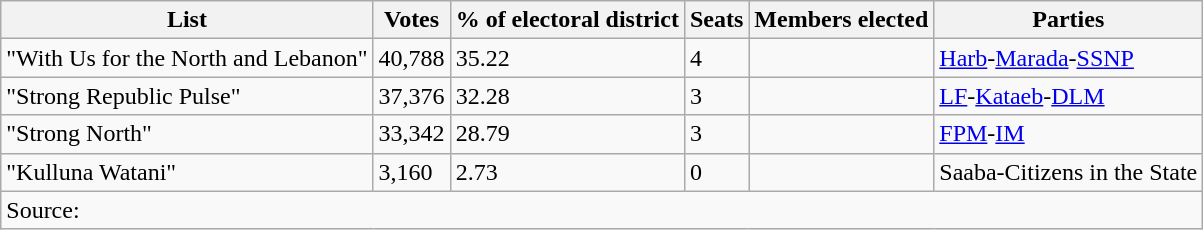<table class="wikitable sortable" style=text-align:left>
<tr>
<th>List</th>
<th>Votes</th>
<th>% of electoral district</th>
<th>Seats</th>
<th>Members elected</th>
<th>Parties</th>
</tr>
<tr>
<td>"With Us for the North and Lebanon"</td>
<td>40,788</td>
<td>35.22</td>
<td>4</td>
<td></td>
<td><a href='#'>Harb</a>-<a href='#'>Marada</a>-<a href='#'>SSNP</a></td>
</tr>
<tr>
<td>"Strong Republic Pulse"</td>
<td>37,376</td>
<td>32.28</td>
<td>3</td>
<td></td>
<td><a href='#'>LF</a>-<a href='#'>Kataeb</a>-<a href='#'>DLM</a></td>
</tr>
<tr>
<td>"Strong North"</td>
<td>33,342</td>
<td>28.79</td>
<td>3</td>
<td></td>
<td><a href='#'>FPM</a>-<a href='#'>IM</a></td>
</tr>
<tr>
<td>"Kulluna Watani"</td>
<td>3,160</td>
<td>2.73</td>
<td>0</td>
<td></td>
<td>Saaba-Citizens in the State</td>
</tr>
<tr>
<td colspan=6 align=left>Source:</td>
</tr>
</table>
